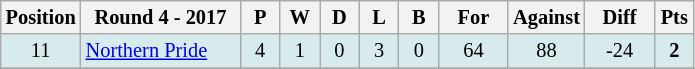<table class="wikitable" style="text-align:center; font-size:85%;">
<tr>
<th width=40 abbr="Position">Position</th>
<th width=100>Round 4 - 2017</th>
<th width=20 abbr="Played">P</th>
<th width=20 abbr="Won">W</th>
<th width=20 abbr="Drawn">D</th>
<th width=20 abbr="Lost">L</th>
<th width=20 abbr="Bye">B</th>
<th width=40 abbr="Points for">For</th>
<th width=40 abbr="Points against">Against</th>
<th width=40 abbr="Points difference">Diff</th>
<th width=20 abbr="Points">Pts</th>
</tr>
<tr style="background: #d7ebed;">
<td>11</td>
<td style="text-align:left;"> <a href='#'>Northern Pride</a></td>
<td>4</td>
<td>1</td>
<td>0</td>
<td>3</td>
<td>0</td>
<td>64</td>
<td>88</td>
<td>-24</td>
<td><strong>2</strong></td>
</tr>
<tr>
</tr>
</table>
